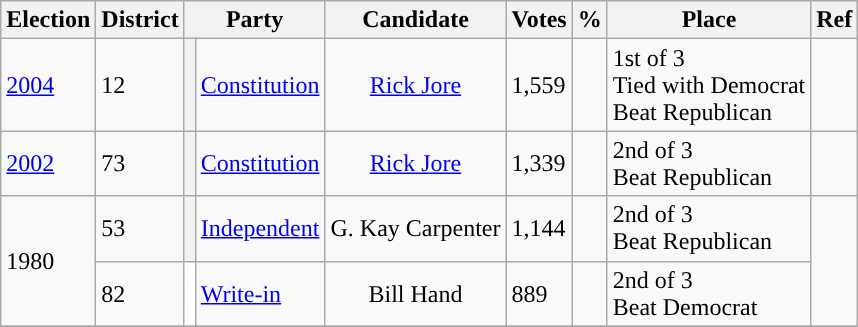<table class="wikitable sortable">
<tr>
<th>Election</th>
<th>District</th>
<th colspan=2>Party</th>
<th>Candidate</th>
<th>Votes</th>
<th>%</th>
<th>Place</th>
<th>Ref</th>
</tr>
<tr>
<td><a href='#'>2004</a></td>
<td>12</td>
<th style="background-color:"></th>
<td><a href='#'>Constitution</a></td>
<td align="center"><a href='#'>Rick Jore</a></td>
<td>1,559</td>
<td></td>
<td>1st of 3<br>Tied with Democrat<br>Beat Republican</td>
<td></td>
</tr>
<tr>
<td><a href='#'>2002</a></td>
<td>73</td>
<th style="background-color:"></th>
<td><a href='#'>Constitution</a></td>
<td align="center"><a href='#'>Rick Jore</a></td>
<td>1,339</td>
<td></td>
<td>2nd of 3<br>Beat Republican</td>
<td></td>
</tr>
<tr>
<td rowspan=2>1980</td>
<td>53</td>
<th style="background-color:"></th>
<td><a href='#'>Independent</a></td>
<td align="center">G. Kay Carpenter</td>
<td>1,144</td>
<td></td>
<td>2nd of 3<br>Beat Republican</td>
<td rowspan=2></td>
</tr>
<tr>
<td>82</td>
<th style="background-color:white"></th>
<td><a href='#'>Write-in</a></td>
<td align="center">Bill Hand</td>
<td>889</td>
<td></td>
<td>2nd of 3<br>Beat Democrat</td>
</tr>
<tr>
</tr>
</table>
